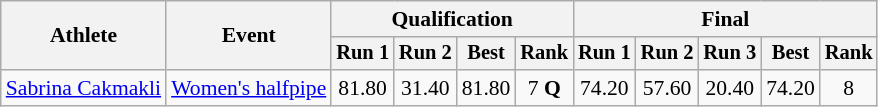<table class="wikitable" style="font-size:90%">
<tr>
<th rowspan="2">Athlete</th>
<th rowspan="2">Event</th>
<th colspan="4">Qualification</th>
<th colspan="5">Final</th>
</tr>
<tr style="font-size:95%">
<th>Run 1</th>
<th>Run 2</th>
<th>Best</th>
<th>Rank</th>
<th>Run 1</th>
<th>Run 2</th>
<th>Run 3</th>
<th>Best</th>
<th>Rank</th>
</tr>
<tr align=center>
<td align=left><a href='#'>Sabrina Cakmakli</a></td>
<td><a href='#'>Women's halfpipe</a></td>
<td>81.80</td>
<td>31.40</td>
<td>81.80</td>
<td>7 <strong>Q</strong></td>
<td>74.20</td>
<td>57.60</td>
<td>20.40</td>
<td>74.20</td>
<td>8</td>
</tr>
</table>
